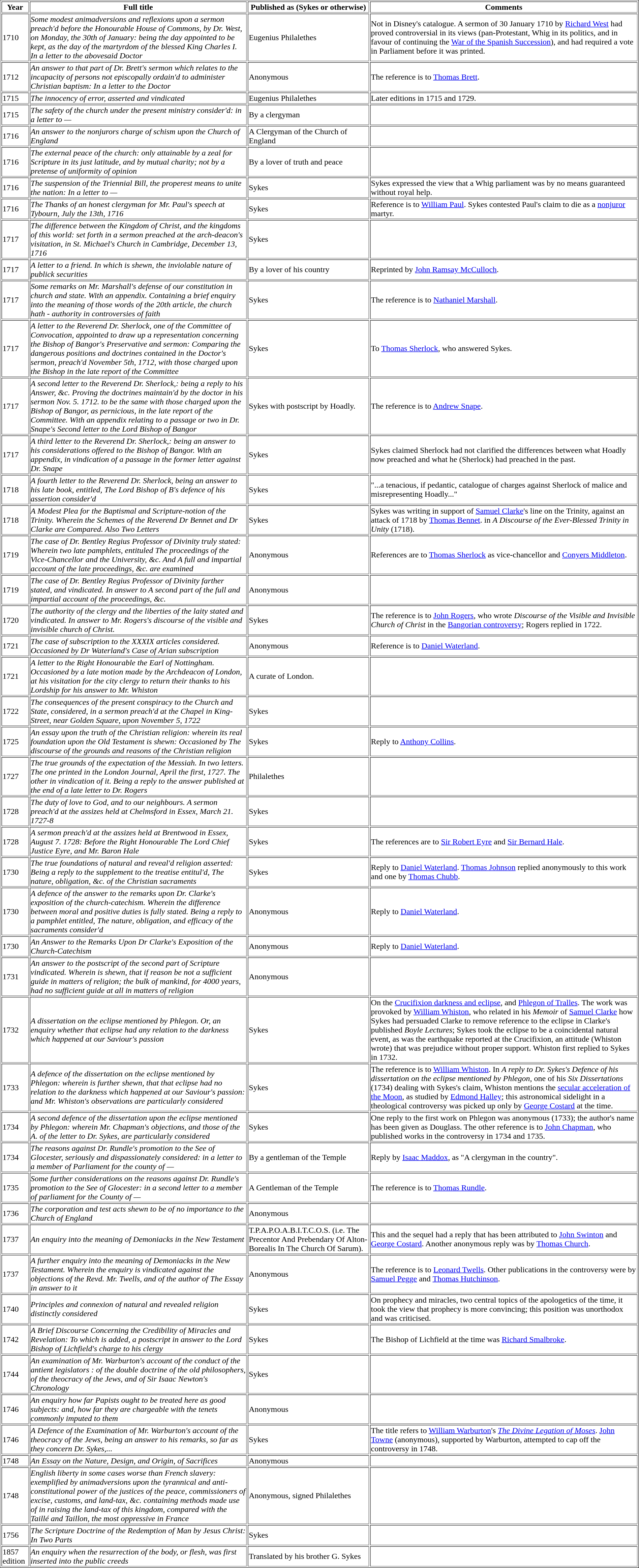<table border=1>
<tr>
<th>Year</th>
<th>Full title</th>
<th>Published as (Sykes or otherwise)</th>
<th>Comments</th>
</tr>
<tr>
<td>1710</td>
<td><em>Some modest animadversions and reflexions upon a sermon preach'd before the Honourable House of Commons, by Dr. West, on Monday, the 30th of January: being the day appointed to be kept, as the day of the martyrdom of the blessed King Charles I. In a letter to the abovesaid Doctor</em></td>
<td>Eugenius Philalethes</td>
<td>Not in Disney's catalogue. A sermon of 30 January 1710 by <a href='#'>Richard West</a> had proved controversial in its views (pan-Protestant, Whig in its politics, and in favour of continuing the <a href='#'>War of the Spanish Succession</a>), and had required a vote in Parliament before it was printed.</td>
</tr>
<tr>
<td>1712</td>
<td><em>An answer to that part of Dr. Brett's sermon which relates to the incapacity of persons not episcopally ordain'd to administer Christian baptism: In a letter to the Doctor</em></td>
<td>Anonymous</td>
<td>The reference is to <a href='#'>Thomas Brett</a>.</td>
</tr>
<tr>
<td>1715</td>
<td><em>The innocency of error, asserted and vindicated</em></td>
<td>Eugenius Philalethes</td>
<td>Later editions in 1715 and 1729.</td>
</tr>
<tr>
<td>1715</td>
<td><em>The safety of the church under the present ministry consider'd: in a letter to —</em></td>
<td>By a clergyman</td>
<td></td>
</tr>
<tr>
<td>1716</td>
<td><em>An answer to the nonjurors charge of schism upon the Church of England</em></td>
<td>A Clergyman of the Church of England</td>
<td></td>
</tr>
<tr>
<td>1716</td>
<td><em>The external peace of the church: only attainable by a zeal for Scripture in its just latitude, and by mutual charity; not by a pretense of uniformity of opinion</em></td>
<td>By a lover of truth and peace</td>
<td></td>
</tr>
<tr>
<td>1716</td>
<td><em>The suspension of the Triennial Bill, the properest means to unite the nation: In a letter to —</em></td>
<td>Sykes</td>
<td>Sykes expressed the view that a Whig parliament was by no means guaranteed without royal help.</td>
</tr>
<tr>
<td>1716</td>
<td><em>The Thanks of an honest clergyman for Mr. Paul's speech at Tybourn, July the 13th, 1716</em></td>
<td>Sykes</td>
<td>Reference is to <a href='#'>William Paul</a>. Sykes contested Paul's claim to die as a <a href='#'>nonjuror</a> martyr.</td>
</tr>
<tr>
<td>1717</td>
<td><em>The difference between the Kingdom of Christ, and the kingdoms of this world: set forth in a sermon preached at the arch-deacon's visitation, in St. Michael's Church in Cambridge, December 13, 1716</em></td>
<td>Sykes</td>
<td></td>
</tr>
<tr>
<td>1717</td>
<td><em>A letter to a friend. In which is shewn, the inviolable nature of publick securities</em></td>
<td>By a lover of his country</td>
<td>Reprinted by <a href='#'>John Ramsay McCulloch</a>.</td>
</tr>
<tr>
<td>1717</td>
<td><em>Some remarks on Mr. Marshall's defense of our constitution in church and state. With an appendix. Containing a brief enquiry into the meaning of those words of the 20th article, the church hath - authority in controversies of faith</em></td>
<td>Sykes</td>
<td>The reference is to <a href='#'>Nathaniel Marshall</a>.</td>
</tr>
<tr>
<td>1717</td>
<td><em>A letter to the Reverend Dr. Sherlock, one of the Committee of Convocation, appointed to draw up a representation concerning the Bishop of Bangor's Preservative and sermon: Comparing the dangerous positions and doctrines contained in the Doctor's sermon, preach'd November 5th, 1712, with those charged upon the Bishop in the late report of the Committee</em></td>
<td>Sykes</td>
<td>To <a href='#'>Thomas Sherlock</a>, who answered Sykes.</td>
</tr>
<tr>
<td>1717</td>
<td><em>A second letter to the Reverend Dr. Sherlock,: being a reply to his Answer, &c. Proving the doctrines maintain'd by the doctor in his sermon Nov. 5. 1712. to be the same with those charged upon the Bishop of Bangor, as pernicious, in the late report of the Committee. With an appendix relating to a passage or two in Dr. Snape's Second letter to the Lord Bishop of Bangor</em></td>
<td>Sykes with postscript by Hoadly.</td>
<td>The reference is to <a href='#'>Andrew Snape</a>.</td>
</tr>
<tr>
<td>1717</td>
<td><em>A third letter to the Reverend Dr. Sherlock,: being an answer to his considerations offered to the Bishop of Bangor. With an appendix, in vindication of a passage in the former letter against Dr. Snape</em></td>
<td>Sykes</td>
<td>Sykes claimed Sherlock had not clarified the differences between what Hoadly now preached and what he (Sherlock) had preached in the past.</td>
</tr>
<tr>
<td>1718</td>
<td><em>A fourth letter to the Reverend Dr. Sherlock, being an answer to his late book, entitled, The Lord Bishop of B's defence of his assertion consider'd</em></td>
<td>Sykes</td>
<td>"...a tenacious, if pedantic, catalogue of charges against Sherlock of malice and misrepresenting Hoadly..."</td>
</tr>
<tr>
<td>1718</td>
<td><em>A Modest Plea for the Baptismal and Scripture-notion of the Trinity. Wherein the Schemes of the Reverend Dr Bennet and Dr Clarke are Compared. Also Two Letters</em></td>
<td>Sykes</td>
<td>Sykes was writing in support of <a href='#'>Samuel Clarke</a>'s line on the Trinity, against an attack of 1718 by <a href='#'>Thomas Bennet</a>. in <em>A Discourse of the Ever-Blessed Trinity in Unity</em> (1718).</td>
</tr>
<tr>
<td>1719</td>
<td><em>The case of Dr. Bentley Regius Professor of Divinity truly stated: Wherein two late pamphlets, entituled The proceedings of the Vice-Chancellor and the University, &c. And A full and impartial account of the late proceedings, &c. are examined</em></td>
<td>Anonymous</td>
<td>References are to <a href='#'>Thomas Sherlock</a> as vice-chancellor and <a href='#'>Conyers Middleton</a>.</td>
</tr>
<tr>
<td>1719</td>
<td><em>The case of Dr. Bentley Regius Professor of Divinity farther stated, and vindicated. In answer to A second part of the full and impartial account of the proceedings, &c.</em></td>
<td>Anonymous</td>
<td></td>
</tr>
<tr>
<td>1720</td>
<td><em>The authority of the clergy and the liberties of the laity stated and vindicated. In answer to Mr. Rogers's discourse of the visible and invisible church of Christ.</em></td>
<td>Sykes</td>
<td>The reference is to <a href='#'>John Rogers</a>, who wrote <em>Discourse of the Visible and Invisible Church of Christ</em> in the <a href='#'>Bangorian controversy</a>; Rogers replied in 1722.</td>
</tr>
<tr>
<td>1721</td>
<td><em>The case of subscription to the XXXIX articles considered. Occasioned by Dr Waterland's Case of Arian subscription</em></td>
<td>Anonymous</td>
<td>Reference is to <a href='#'>Daniel Waterland</a>.</td>
</tr>
<tr>
<td>1721</td>
<td><em>A letter to the Right Honourable the Earl of Nottingham. Occasioned by a late motion made by the Archdeacon of London, at his visitation for the city clergy to return their thanks to his Lordship for his answer to Mr. Whiston</em></td>
<td>A curate of London.</td>
<td></td>
</tr>
<tr>
<td>1722</td>
<td><em>The consequences of the present conspiracy to the Church and State, considered, in a sermon preach'd at the Chapel in King-Street, near Golden Square, upon November 5, 1722</em></td>
<td>Sykes</td>
<td></td>
</tr>
<tr>
<td>1725</td>
<td><em>An essay upon the truth of the Christian religion: wherein its real foundation upon the Old Testament is shewn: Occasioned by The discourse of the grounds and reasons of the Christian religion</em></td>
<td>Sykes</td>
<td>Reply to <a href='#'>Anthony Collins</a>.</td>
</tr>
<tr>
<td>1727</td>
<td><em>The true grounds of the expectation of the Messiah. In two letters. The one printed in the London Journal, April the first, 1727. The other in vindication of it. Being a reply to the answer published at the end of a late letter to Dr. Rogers</em></td>
<td>Philalethes</td>
<td></td>
</tr>
<tr>
<td>1728</td>
<td><em>The duty of love to God, and to our neighbours. A sermon preach'd at the assizes held at Chelmsford in Essex, March 21. 1727-8</em></td>
<td>Sykes</td>
<td></td>
</tr>
<tr>
<td>1728</td>
<td><em>A sermon preach'd at the assizes held at Brentwood in Essex, August 7. 1728: Before the Right Honourable The Lord Chief Justice Eyre, and Mr. Baron Hale</em></td>
<td>Sykes</td>
<td>The references are to <a href='#'>Sir Robert Eyre</a> and <a href='#'>Sir Bernard Hale</a>.</td>
</tr>
<tr>
<td>1730</td>
<td><em>The true foundations of natural and reveal'd religion asserted: Being a reply to the supplement to the treatise entitul'd, The nature, obligation, &c. of the Christian sacraments</em></td>
<td>Sykes</td>
<td>Reply to <a href='#'>Daniel Waterland</a>. <a href='#'>Thomas Johnson</a> replied anonymously to this work and one by <a href='#'>Thomas Chubb</a>.</td>
</tr>
<tr>
<td>1730</td>
<td><em>A defence of the answer to the remarks upon Dr. Clarke's exposition of the church-catechism. Wherein the difference between moral and positive duties is fully stated. Being a reply to a pamphlet entitled, The nature, obligation, and efficacy of the sacraments consider'd</em></td>
<td>Anonymous</td>
<td>Reply to <a href='#'>Daniel Waterland</a>.</td>
</tr>
<tr>
<td>1730</td>
<td><em>An Answer to the Remarks Upon Dr Clarke's Exposition of the Church-Catechism</em></td>
<td>Anonymous</td>
<td>Reply to <a href='#'>Daniel Waterland</a>.</td>
</tr>
<tr>
<td>1731</td>
<td><em>An answer to the postscript of the second part of Scripture vindicated. Wherein is shewn, that if reason be not a sufficient guide in matters of religion; the bulk of mankind, for 4000 years, had no sufficient guide at all in matters of religion</em></td>
<td>Anonymous</td>
<td></td>
</tr>
<tr>
<td>1732</td>
<td><em>A dissertation on the eclipse mentioned by Phlegon. Or, an enquiry whether that eclipse had any relation to the darkness which happened at our Saviour's passion</em></td>
<td>Sykes</td>
<td>On the <a href='#'>Crucifixion darkness and eclipse</a>, and <a href='#'>Phlegon of Tralles</a>. The work was provoked by <a href='#'>William Whiston</a>, who related in his <em>Memoir</em> of <a href='#'>Samuel Clarke</a> how Sykes had persuaded Clarke to remove reference to the eclipse in Clarke's published <em>Boyle Lectures</em>; Sykes took the eclipse to be a coincidental natural event, as was the earthquake reported at the Crucifixion, an attitude (Whiston wrote) that was prejudice without proper support. Whiston first replied to Sykes in 1732.</td>
</tr>
<tr>
<td>1733</td>
<td><em>A defence of the dissertation on the eclipse mentioned by Phlegon: wherein is further shewn, that that eclipse had no relation to the darkness which happened at our Saviour's passion: and Mr. Whiston's observations are particularly considered</em></td>
<td>Sykes</td>
<td>The reference is to <a href='#'>William Whiston</a>. In <em>A reply to Dr. Sykes's Defence of his dissertation on the eclipse mentioned by Phlegon</em>, one of his <em>Six Dissertations</em> (1734) dealing with Sykes's claim, Whiston mentions the <a href='#'>secular acceleration of the Moon</a>, as studied by <a href='#'>Edmond Halley</a>; this astronomical sidelight in a theological controversy was picked up only by <a href='#'>George Costard</a> at the time.</td>
</tr>
<tr>
<td>1734</td>
<td><em>A second defence of the dissertation upon the eclipse mentioned by Phlegon: wherein Mr. Chapman's objections, and those of the A. of the letter to Dr. Sykes, are particularly considered</em></td>
<td>Sykes</td>
<td>One reply to the first work on Phlegon was anonymous (1733); the author's name has been given as Douglass. The other reference is to <a href='#'>John Chapman</a>, who published works in the controversy in 1734 and 1735.</td>
</tr>
<tr>
<td>1734</td>
<td><em>The reasons  against Dr. Rundle's promotion to the See of Glocester, seriously and dispassionately considered: in a letter to a member of Parliament for the county of —</em></td>
<td>By a gentleman of the Temple</td>
<td>Reply by <a href='#'>Isaac Maddox</a>, as "A clergyman in the country".</td>
</tr>
<tr>
<td>1735</td>
<td><em>Some further considerations on the reasons  against Dr. Rundle's promotion to the See of Glocester: in a second letter to a member of parliament for the County of —</em></td>
<td>A Gentleman of the Temple</td>
<td>The reference is to <a href='#'>Thomas Rundle</a>.</td>
</tr>
<tr>
<td>1736</td>
<td><em>The corporation and test acts shewn to be of no importance to the Church of England</em></td>
<td>Anonymous</td>
<td></td>
</tr>
<tr>
<td>1737</td>
<td><em>An enquiry into the meaning of Demoniacks in the New Testament</em></td>
<td>T.P.A.P.O.A.B.I.T.C.O.S. (i.e. The Precentor And Prebendary Of Alton-Borealis In The Church Of Sarum).</td>
<td>This and the sequel had a reply that has been attributed to <a href='#'>John Swinton</a> and <a href='#'>George Costard</a>. Another anonymous reply was by <a href='#'>Thomas Church</a>.</td>
</tr>
<tr>
<td>1737</td>
<td><em>A further enquiry into the meaning of Demoniacks in the New Testament. Wherein the enquiry is vindicated against the objections of the Revd. Mr. Twells, and of the author of The Essay in answer to it</em></td>
<td>Anonymous</td>
<td>The reference is to <a href='#'>Leonard Twells</a>. Other publications in the controversy were by <a href='#'>Samuel Pegge</a> and <a href='#'>Thomas Hutchinson</a>.</td>
</tr>
<tr>
<td>1740</td>
<td><em>Principles and connexion of natural and revealed religion distinctly considered</em></td>
<td>Sykes</td>
<td>On prophecy and miracles, two central topics of the apologetics of the time, it took the view that prophecy is more convincing; this position was unorthodox and was criticised.</td>
</tr>
<tr>
<td>1742</td>
<td><em>A Brief Discourse Concerning the Credibility of Miracles and Revelation: To which is added, a postscript in answer to the Lord Bishop of Lichfield's charge to his clergy</em></td>
<td>Sykes</td>
<td>The Bishop of Lichfield at the time was <a href='#'>Richard Smalbroke</a>.</td>
</tr>
<tr>
<td>1744</td>
<td><em>An examination of Mr. Warburton's account of the conduct of the antient legislators : of the double doctrine of the old philosophers, of the theocracy of the Jews, and of Sir Isaac Newton's Chronology</em></td>
<td>Sykes</td>
<td></td>
</tr>
<tr>
<td>1746</td>
<td><em>An enquiry how far Papists ought to be treated here as good subjects: and, how far they are chargeable with the tenets commonly imputed to them</em></td>
<td>Anonymous</td>
<td></td>
</tr>
<tr>
<td>1746</td>
<td><em>A Defence of the Examination of Mr. Warburton's account of the theocracy of the Jews, being an answer to his remarks, so far as they concern Dr. Sykes,...</em></td>
<td>Sykes</td>
<td>The title refers to <a href='#'>William Warburton</a>'s <em><a href='#'>The Divine Legation of Moses</a></em>. <a href='#'>John Towne</a> (anonymous), supported by Warburton, attempted to cap off the controversy in 1748.</td>
</tr>
<tr>
<td>1748</td>
<td><em>An Essay on the Nature, Design, and Origin, of Sacrifices</em></td>
<td>Anonymous</td>
<td></td>
</tr>
<tr>
<td>1748</td>
<td><em>English liberty in some cases worse than French slavery: exemplified by animadversions upon the tyrannical and anti-constitutional power of the justices of the peace, commissioners of excise, customs, and land-tax, &c. containing methods made use of in raising the land-tax of this kingdom, compared with the Taillé and Taillon, the most oppressive in France</em></td>
<td>Anonymous, signed Philalethes</td>
<td></td>
</tr>
<tr>
<td>1756</td>
<td><em>The Scripture Doctrine of the Redemption of Man by Jesus Christ: In Two Parts</em></td>
<td>Sykes</td>
<td></td>
</tr>
<tr>
<td>1857 edition</td>
<td><em>An enquiry when the resurrection of the body, or flesh, was first inserted into the public creeds</em></td>
<td>Translated by his brother G. Sykes</td>
<td></td>
</tr>
</table>
